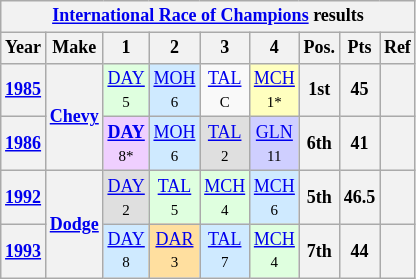<table class="wikitable" style="text-align:center; font-size:75%">
<tr>
<th colspan=9><a href='#'>International Race of Champions</a> results</th>
</tr>
<tr>
<th>Year</th>
<th>Make</th>
<th>1</th>
<th>2</th>
<th>3</th>
<th>4</th>
<th>Pos.</th>
<th>Pts</th>
<th>Ref</th>
</tr>
<tr>
<th><a href='#'>1985</a></th>
<th rowspan=2><a href='#'>Chevy</a></th>
<td style="background:#DFFFDF;"><a href='#'>DAY</a><br><small>5</small></td>
<td style="background:#CFEAFF;"><a href='#'>MOH</a><br><small>6</small></td>
<td><a href='#'>TAL</a><br><small>C</small></td>
<td style="background:#FFFFBF;"><a href='#'>MCH</a><br><small>1*</small></td>
<th>1st</th>
<th>45</th>
<th></th>
</tr>
<tr>
<th><a href='#'>1986</a></th>
<td style="background:#EFCFFF;"><strong><a href='#'>DAY</a></strong><br><small>8*</small></td>
<td style="background:#CFEAFF;"><a href='#'>MOH</a><br><small>6</small></td>
<td style="background:#DFDFDF;"><a href='#'>TAL</a><br><small>2</small></td>
<td style="background:#CFCFFF;"><a href='#'>GLN</a><br><small>11</small></td>
<th>6th</th>
<th>41</th>
<th></th>
</tr>
<tr>
<th><a href='#'>1992</a></th>
<th rowspan=2><a href='#'>Dodge</a></th>
<td style="background:#DFDFDF;"><a href='#'>DAY</a><br><small>2</small></td>
<td style="background:#DFFFDF;"><a href='#'>TAL</a><br><small>5</small></td>
<td style="background:#DFFFDF;"><a href='#'>MCH</a><br><small>4</small></td>
<td style="background:#CFEAFF;"><a href='#'>MCH</a><br><small>6</small></td>
<th>5th</th>
<th>46.5</th>
<th></th>
</tr>
<tr>
<th><a href='#'>1993</a></th>
<td style="background:#CFEAFF;"><a href='#'>DAY</a><br><small>8</small></td>
<td style="background:#FFDF9F;"><a href='#'>DAR</a><br><small>3</small></td>
<td style="background:#CFEAFF;"><a href='#'>TAL</a><br><small>7</small></td>
<td style="background:#DFFFDF;"><a href='#'>MCH</a><br><small>4</small></td>
<th>7th</th>
<th>44</th>
<th></th>
</tr>
</table>
